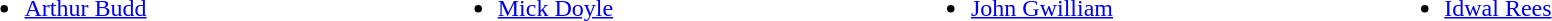<table style="width:100%;">
<tr>
<td style="vertical-align:top; width:25%;"><br><ul><li> <a href='#'>Arthur Budd</a></li></ul></td>
<td style="vertical-align:top; width:25%;"><br><ul><li> <a href='#'>Mick Doyle</a></li></ul></td>
<td style="vertical-align:top; width:25%;"><br><ul><li> <a href='#'>John Gwilliam</a></li></ul></td>
<td style="vertical-align:top; width:25%;"><br><ul><li> <a href='#'>Idwal Rees</a></li></ul></td>
</tr>
</table>
